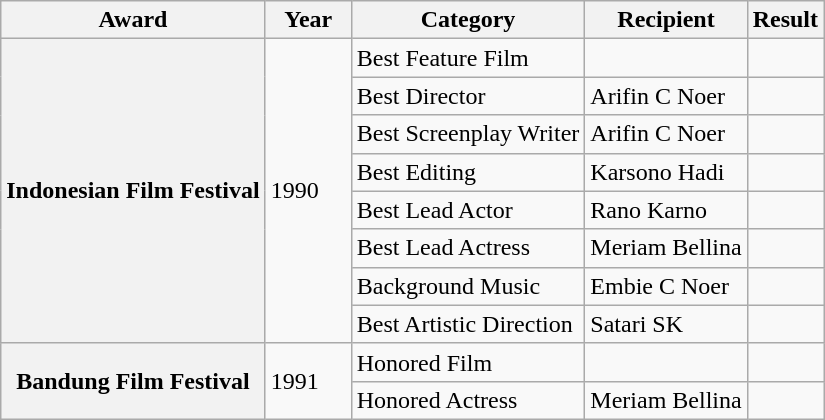<table class="wikitable">
<tr>
<th scope="col">Award</th>
<th scope="col" width="50">Year</th>
<th scope="col">Category</th>
<th scope="col">Recipient</th>
<th scope="col">Result</th>
</tr>
<tr>
<th rowspan="8" scope="row">Indonesian Film Festival</th>
<td rowspan="8">1990</td>
<td>Best Feature Film</td>
<td></td>
<td></td>
</tr>
<tr>
<td>Best Director</td>
<td>Arifin C Noer</td>
<td></td>
</tr>
<tr>
<td>Best Screenplay Writer</td>
<td>Arifin C Noer</td>
<td></td>
</tr>
<tr>
<td>Best Editing</td>
<td>Karsono Hadi</td>
<td></td>
</tr>
<tr>
<td>Best Lead Actor</td>
<td>Rano Karno</td>
<td></td>
</tr>
<tr>
<td>Best Lead Actress</td>
<td>Meriam Bellina</td>
<td></td>
</tr>
<tr>
<td>Background Music</td>
<td>Embie C Noer</td>
<td></td>
</tr>
<tr>
<td>Best Artistic Direction</td>
<td>Satari SK</td>
<td></td>
</tr>
<tr>
<th rowspan="2" scope="row">Bandung Film Festival</th>
<td rowspan="2">1991</td>
<td>Honored Film</td>
<td></td>
<td></td>
</tr>
<tr>
<td>Honored Actress</td>
<td>Meriam Bellina</td>
<td></td>
</tr>
</table>
